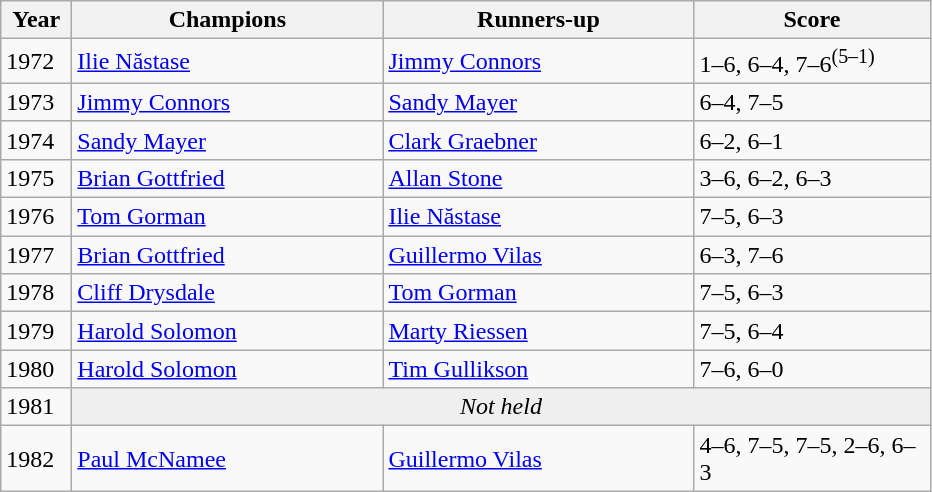<table class="wikitable">
<tr>
<th style="width:40px">Year</th>
<th style="width:200px">Champions</th>
<th style="width:200px">Runners-up</th>
<th style="width:150px" class="unsortable">Score</th>
</tr>
<tr>
<td>1972</td>
<td>  <a href='#'>Ilie Năstase</a></td>
<td>  <a href='#'>Jimmy Connors</a></td>
<td>1–6, 6–4, 7–6<sup>(5–1)</sup></td>
</tr>
<tr>
<td>1973</td>
<td>  <a href='#'>Jimmy Connors</a></td>
<td>  <a href='#'>Sandy Mayer</a></td>
<td>6–4, 7–5</td>
</tr>
<tr>
<td>1974</td>
<td>  <a href='#'>Sandy Mayer</a></td>
<td>  <a href='#'>Clark Graebner</a></td>
<td>6–2, 6–1</td>
</tr>
<tr>
<td>1975</td>
<td>  <a href='#'>Brian Gottfried</a></td>
<td>  <a href='#'>Allan Stone</a></td>
<td>3–6, 6–2, 6–3</td>
</tr>
<tr>
<td>1976</td>
<td>  <a href='#'>Tom Gorman</a></td>
<td>  <a href='#'>Ilie Năstase</a></td>
<td>7–5, 6–3</td>
</tr>
<tr>
<td>1977</td>
<td>  <a href='#'>Brian Gottfried</a></td>
<td>  <a href='#'>Guillermo Vilas</a></td>
<td>6–3, 7–6</td>
</tr>
<tr>
<td>1978</td>
<td>  <a href='#'>Cliff Drysdale</a></td>
<td>  <a href='#'>Tom Gorman</a></td>
<td>7–5, 6–3</td>
</tr>
<tr>
<td>1979</td>
<td>  <a href='#'>Harold Solomon</a></td>
<td>  <a href='#'>Marty Riessen</a></td>
<td>7–5, 6–4</td>
</tr>
<tr>
<td>1980</td>
<td>  <a href='#'>Harold Solomon</a></td>
<td>  <a href='#'>Tim Gullikson</a></td>
<td>7–6, 6–0</td>
</tr>
<tr>
<td>1981</td>
<td colspan=3 align=center style="background:#efefef"><em>Not held</em></td>
</tr>
<tr>
<td>1982</td>
<td>  <a href='#'>Paul McNamee</a></td>
<td>  <a href='#'>Guillermo Vilas</a></td>
<td>4–6, 7–5, 7–5, 2–6, 6–3</td>
</tr>
</table>
